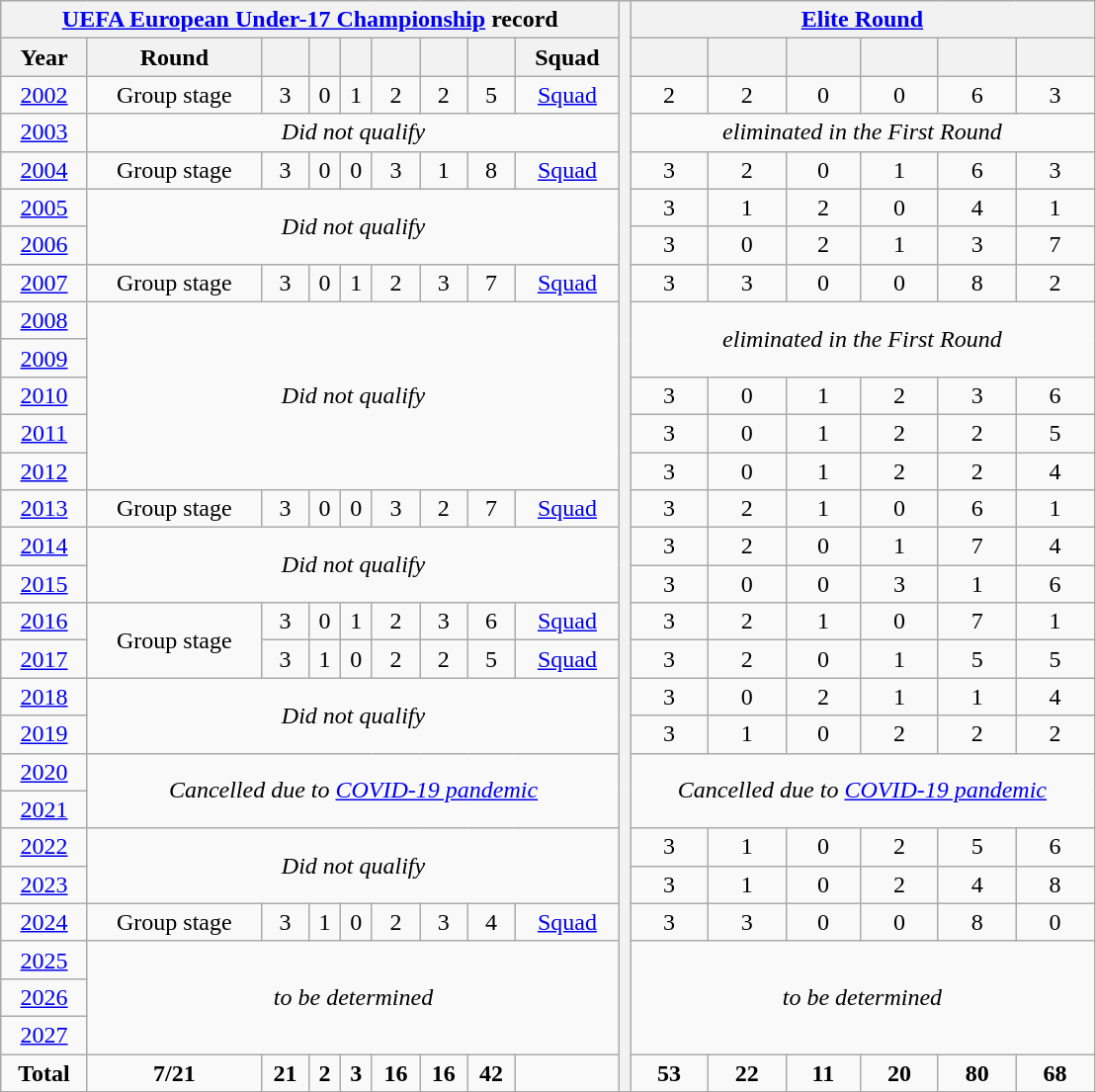<table class="wikitable" style="text-align: center;">
<tr>
<th colspan=9><a href='#'>UEFA European Under-17 Championship</a> record</th>
<th style="width:1%;" rowspan="30"></th>
<th colspan=6><a href='#'>Elite Round</a></th>
</tr>
<tr>
<th>Year</th>
<th>Round</th>
<th></th>
<th></th>
<th></th>
<th></th>
<th></th>
<th></th>
<th>Squad</th>
<th></th>
<th></th>
<th></th>
<th></th>
<th></th>
<th></th>
</tr>
<tr>
<td> <a href='#'>2002</a></td>
<td>Group stage</td>
<td>3</td>
<td>0</td>
<td>1</td>
<td>2</td>
<td>2</td>
<td>5</td>
<td><a href='#'>Squad</a></td>
<td>2</td>
<td>2</td>
<td>0</td>
<td>0</td>
<td>6</td>
<td>3</td>
</tr>
<tr>
<td> <a href='#'>2003</a></td>
<td rowspan="1" colspan=8><em>Did not qualify</em></td>
<td colspan=6><em>eliminated in the First Round</em></td>
</tr>
<tr>
<td> <a href='#'>2004</a></td>
<td>Group stage</td>
<td>3</td>
<td>0</td>
<td>0</td>
<td>3</td>
<td>1</td>
<td>8</td>
<td><a href='#'>Squad</a></td>
<td>3</td>
<td>2</td>
<td>0</td>
<td>1</td>
<td>6</td>
<td>3</td>
</tr>
<tr>
<td> <a href='#'>2005</a></td>
<td rowspan="2" colspan=8><em>Did not qualify</em></td>
<td>3</td>
<td>1</td>
<td>2</td>
<td>0</td>
<td>4</td>
<td>1</td>
</tr>
<tr>
<td> <a href='#'>2006</a></td>
<td>3</td>
<td>0</td>
<td>2</td>
<td>1</td>
<td>3</td>
<td>7</td>
</tr>
<tr>
<td> <a href='#'>2007</a></td>
<td>Group stage</td>
<td>3</td>
<td>0</td>
<td>1</td>
<td>2</td>
<td>3</td>
<td>7</td>
<td><a href='#'>Squad</a></td>
<td>3</td>
<td>3</td>
<td>0</td>
<td>0</td>
<td>8</td>
<td>2</td>
</tr>
<tr>
<td> <a href='#'>2008</a></td>
<td rowspan="5" colspan=8><em>Did not qualify</em></td>
<td rowspan="2" colspan=6><em>eliminated in the First Round</em></td>
</tr>
<tr>
<td> <a href='#'>2009</a></td>
</tr>
<tr>
<td> <a href='#'>2010</a></td>
<td>3</td>
<td>0</td>
<td>1</td>
<td>2</td>
<td>3</td>
<td>6</td>
</tr>
<tr>
<td> <a href='#'>2011</a></td>
<td>3</td>
<td>0</td>
<td>1</td>
<td>2</td>
<td>2</td>
<td>5</td>
</tr>
<tr>
<td> <a href='#'>2012</a></td>
<td>3</td>
<td>0</td>
<td>1</td>
<td>2</td>
<td>2</td>
<td>4</td>
</tr>
<tr>
<td> <a href='#'>2013</a></td>
<td>Group stage</td>
<td>3</td>
<td>0</td>
<td>0</td>
<td>3</td>
<td>2</td>
<td>7</td>
<td><a href='#'>Squad</a></td>
<td>3</td>
<td>2</td>
<td>1</td>
<td>0</td>
<td>6</td>
<td>1</td>
</tr>
<tr>
<td> <a href='#'>2014</a></td>
<td rowspan="2" colspan=8><em>Did not qualify</em></td>
<td>3</td>
<td>2</td>
<td>0</td>
<td>1</td>
<td>7</td>
<td>4</td>
</tr>
<tr>
<td> <a href='#'>2015</a></td>
<td>3</td>
<td>0</td>
<td>0</td>
<td>3</td>
<td>1</td>
<td>6</td>
</tr>
<tr>
<td> <a href='#'>2016</a></td>
<td rowspan="2">Group stage</td>
<td>3</td>
<td>0</td>
<td>1</td>
<td>2</td>
<td>3</td>
<td>6</td>
<td><a href='#'>Squad</a></td>
<td>3</td>
<td>2</td>
<td>1</td>
<td>0</td>
<td>7</td>
<td>1</td>
</tr>
<tr>
<td> <a href='#'>2017</a></td>
<td>3</td>
<td>1</td>
<td>0</td>
<td>2</td>
<td>2</td>
<td>5</td>
<td><a href='#'>Squad</a></td>
<td>3</td>
<td>2</td>
<td>0</td>
<td>1</td>
<td>5</td>
<td>5</td>
</tr>
<tr>
<td> <a href='#'>2018</a></td>
<td rowspan="2" colspan=8><em>Did not qualify</em></td>
<td>3</td>
<td>0</td>
<td>2</td>
<td>1</td>
<td>1</td>
<td>4</td>
</tr>
<tr>
<td> <a href='#'>2019</a></td>
<td>3</td>
<td>1</td>
<td>0</td>
<td>2</td>
<td>2</td>
<td>2</td>
</tr>
<tr>
<td> <a href='#'>2020</a></td>
<td rowspan=2 colspan=8><em>Cancelled due to <a href='#'>COVID-19 pandemic</a></em></td>
<td rowspan=2 colspan=6><em>Cancelled due to <a href='#'>COVID-19 pandemic</a></em></td>
</tr>
<tr>
<td> <a href='#'>2021</a></td>
</tr>
<tr>
<td> <a href='#'>2022</a></td>
<td rowspan="2" colspan=8><em>Did not qualify</em></td>
<td>3</td>
<td>1</td>
<td>0</td>
<td>2</td>
<td>5</td>
<td>6</td>
</tr>
<tr>
<td> <a href='#'>2023</a></td>
<td>3</td>
<td>1</td>
<td>0</td>
<td>2</td>
<td>4</td>
<td>8</td>
</tr>
<tr>
<td> <a href='#'>2024</a></td>
<td>Group stage</td>
<td>3</td>
<td>1</td>
<td>0</td>
<td>2</td>
<td>3</td>
<td>4</td>
<td><a href='#'>Squad</a></td>
<td>3</td>
<td>3</td>
<td>0</td>
<td>0</td>
<td>8</td>
<td>0</td>
</tr>
<tr>
<td> <a href='#'>2025</a></td>
<td rowspan="3" colspan=8><em>to be determined</em></td>
<td rowspan="3" colspan=6><em>to be determined</em></td>
</tr>
<tr>
<td> <a href='#'>2026</a></td>
</tr>
<tr>
<td> <a href='#'>2027</a></td>
</tr>
<tr>
<td><strong>Total</strong></td>
<td><strong>7/21</strong></td>
<td><strong>21</strong></td>
<td><strong>2</strong></td>
<td><strong>3</strong></td>
<td><strong>16</strong></td>
<td><strong>16</strong></td>
<td><strong>42</strong></td>
<td></td>
<td><strong>53</strong></td>
<td><strong>22</strong></td>
<td><strong>11</strong></td>
<td><strong>20</strong></td>
<td><strong>80</strong></td>
<td><strong>68</strong></td>
</tr>
</table>
